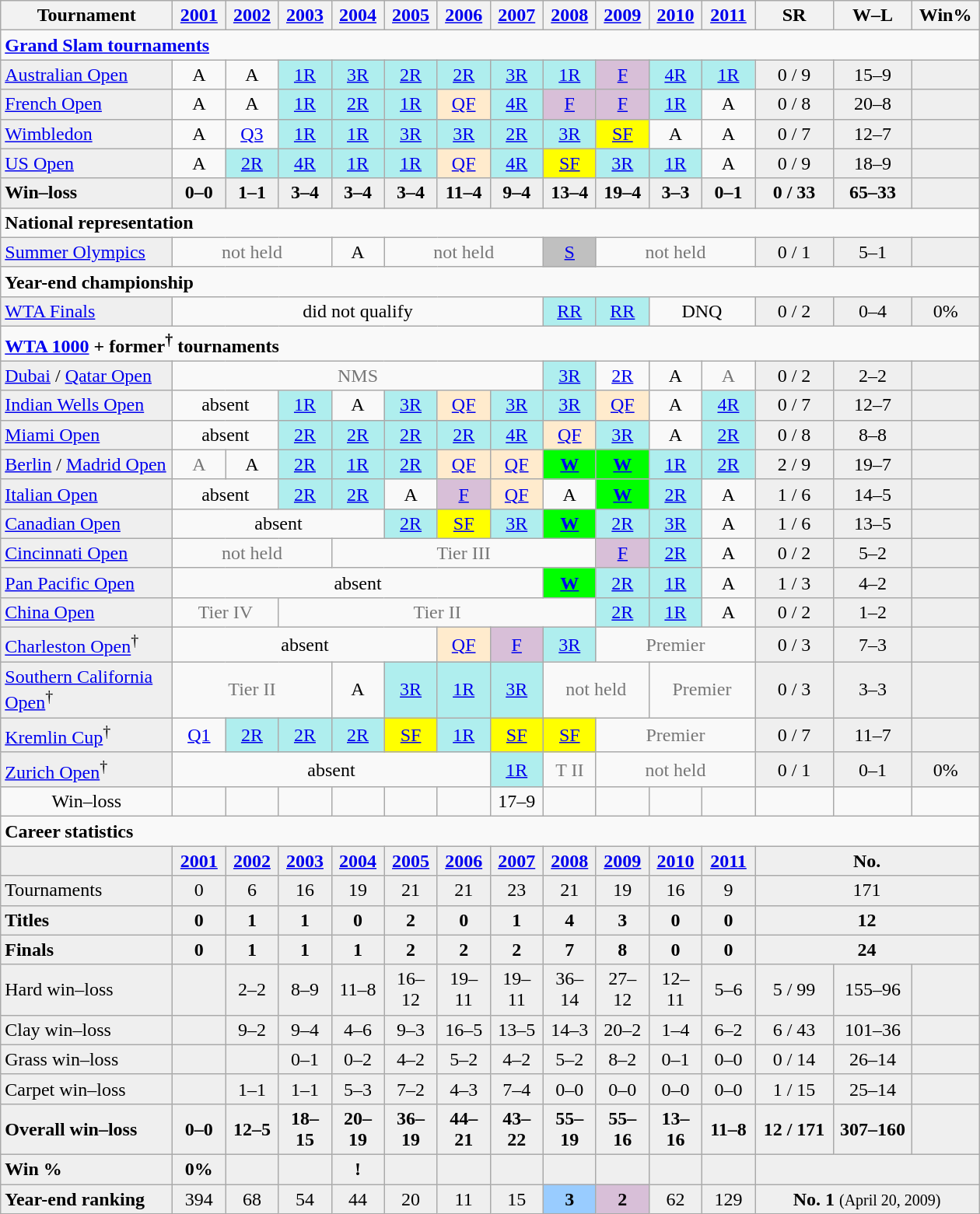<table class="wikitable nowrap" style=text-align:center>
<tr>
<th width=140>Tournament</th>
<th width=38><a href='#'>2001</a></th>
<th width=38><a href='#'>2002</a></th>
<th width=38><a href='#'>2003</a></th>
<th width=38><a href='#'>2004</a></th>
<th width=38><a href='#'>2005</a></th>
<th width=38><a href='#'>2006</a></th>
<th width=38><a href='#'>2007</a></th>
<th width=38><a href='#'>2008</a></th>
<th width=38><a href='#'>2009</a></th>
<th width=38><a href='#'>2010</a></th>
<th width=38><a href='#'>2011</a></th>
<th width=60>SR</th>
<th width=60>W–L</th>
<th width=50>Win%</th>
</tr>
<tr>
<td colspan="15" align="left"><strong><a href='#'>Grand Slam tournaments</a></strong></td>
</tr>
<tr>
<td align=left bgcolor=efefef><a href='#'>Australian Open</a></td>
<td>A</td>
<td>A</td>
<td bgcolor="afeeee"><a href='#'>1R</a></td>
<td bgcolor=afeeee><a href='#'>3R</a></td>
<td bgcolor=afeeee><a href='#'>2R</a></td>
<td bgcolor=afeeee><a href='#'>2R</a></td>
<td bgcolor=afeeee><a href='#'>3R</a></td>
<td bgcolor=afeeee><a href='#'>1R</a></td>
<td bgcolor=thistle><a href='#'>F</a></td>
<td bgcolor=afeeee><a href='#'>4R</a></td>
<td bgcolor=afeeee><a href='#'>1R</a></td>
<td bgcolor=efefef>0 / 9</td>
<td bgcolor=efefef>15–9</td>
<td bgcolor=efefef></td>
</tr>
<tr>
<td align=left bgcolor=efefef><a href='#'>French Open</a></td>
<td>A</td>
<td>A</td>
<td bgcolor="afeeee"><a href='#'>1R</a></td>
<td bgcolor=afeeee><a href='#'>2R</a></td>
<td bgcolor=afeeee><a href='#'>1R</a></td>
<td bgcolor=ffebcd><a href='#'>QF</a></td>
<td bgcolor=afeeee><a href='#'>4R</a></td>
<td bgcolor=thistle><a href='#'>F</a></td>
<td bgcolor=thistle><a href='#'>F</a></td>
<td bgcolor=afeeee><a href='#'>1R</a></td>
<td>A</td>
<td bgcolor=efefef>0 / 8</td>
<td bgcolor=efefef>20–8</td>
<td bgcolor=efefef></td>
</tr>
<tr>
<td align=left bgcolor=efefef><a href='#'>Wimbledon</a></td>
<td>A</td>
<td><a href='#'>Q3</a></td>
<td bgcolor=afeeee><a href='#'>1R</a></td>
<td bgcolor=afeeee><a href='#'>1R</a></td>
<td bgcolor=afeeee><a href='#'>3R</a></td>
<td bgcolor=afeeee><a href='#'>3R</a></td>
<td bgcolor=afeeee><a href='#'>2R</a></td>
<td bgcolor=afeeee><a href='#'>3R</a></td>
<td bgcolor=yellow><a href='#'>SF</a></td>
<td>A</td>
<td>A</td>
<td bgcolor=efefef>0 / 7</td>
<td bgcolor=efefef>12–7</td>
<td bgcolor=efefef></td>
</tr>
<tr>
<td align=left bgcolor=efefef><a href='#'>US Open</a></td>
<td>A</td>
<td bgcolor=afeeee><a href='#'>2R</a></td>
<td bgcolor=afeeee><a href='#'>4R</a></td>
<td bgcolor=afeeee><a href='#'>1R</a></td>
<td bgcolor=afeeee><a href='#'>1R</a></td>
<td bgcolor=ffebcd><a href='#'>QF</a></td>
<td bgcolor=afeeee><a href='#'>4R</a></td>
<td bgcolor=yellow><a href='#'>SF</a></td>
<td bgcolor=afeeee><a href='#'>3R</a></td>
<td bgcolor=afeeee><a href='#'>1R</a></td>
<td>A</td>
<td bgcolor=efefef>0 / 9</td>
<td bgcolor=efefef>18–9</td>
<td bgcolor=efefef></td>
</tr>
<tr style=background:#efefef;font-weight:bold>
<td style="text-align:left">Win–loss</td>
<td>0–0</td>
<td>1–1</td>
<td>3–4</td>
<td>3–4</td>
<td>3–4</td>
<td>11–4</td>
<td>9–4</td>
<td>13–4</td>
<td>19–4</td>
<td>3–3</td>
<td>0–1</td>
<td>0 / 33</td>
<td>65–33</td>
<td></td>
</tr>
<tr>
<td colspan="15" align="left"><strong>National representation</strong></td>
</tr>
<tr>
<td align=left bgcolor=efefef><a href='#'>Summer Olympics</a></td>
<td colspan=3 style=color:#767676>not held</td>
<td>A</td>
<td colspan=3 style=color:#767676>not held</td>
<td bgcolor=silver><a href='#'>S</a></td>
<td colspan=3 style=color:#767676>not held</td>
<td bgcolor=efefef>0 / 1</td>
<td bgcolor=efefef>5–1</td>
<td bgcolor=efefef></td>
</tr>
<tr>
<td colspan="15" align="left"><strong>Year-end championship</strong></td>
</tr>
<tr>
<td align=left bgcolor=efefef><a href='#'>WTA Finals</a></td>
<td colspan=7>did not qualify</td>
<td bgcolor=afeeee><a href='#'>RR</a></td>
<td bgcolor=afeeee><a href='#'>RR</a></td>
<td colspan=2>DNQ</td>
<td bgcolor=efefef>0 / 2</td>
<td bgcolor=efefef>0–4</td>
<td bgcolor=efefef>0%</td>
</tr>
<tr>
<td colspan="15" align="left"><strong><a href='#'>WTA 1000</a> + former<sup>†</sup> tournaments</strong></td>
</tr>
<tr>
<td align="left" bgcolor=efefef><a href='#'>Dubai</a> / <a href='#'>Qatar Open</a></td>
<td colspan="7" style="color:#767676">NMS</td>
<td bgcolor="afeeee"><a href='#'>3R</a></td>
<td style="color:#767676"><a href='#'>2R</a></td>
<td>A</td>
<td colspan="1" style="color:#767676">A</td>
<td bgcolor=efefef>0 / 2</td>
<td bgcolor=efefef>2–2</td>
<td bgcolor=efefef></td>
</tr>
<tr>
<td align="left" bgcolor=efefef><a href='#'>Indian Wells Open</a></td>
<td colspan="2">absent</td>
<td bgcolor="afeeee"><a href='#'>1R</a></td>
<td>A</td>
<td bgcolor="afeeee"><a href='#'>3R</a></td>
<td bgcolor="ffebcd"><a href='#'>QF</a></td>
<td bgcolor="afeeee"><a href='#'>3R</a></td>
<td bgcolor="afeeee"><a href='#'>3R</a></td>
<td bgcolor="ffebcd"><a href='#'>QF</a></td>
<td>A</td>
<td bgcolor="afeeee"><a href='#'>4R</a></td>
<td bgcolor=efefef>0 / 7</td>
<td bgcolor=efefef>12–7</td>
<td bgcolor=efefef></td>
</tr>
<tr>
<td align="left" bgcolor=efefef><a href='#'>Miami Open</a></td>
<td colspan="2">absent</td>
<td bgcolor="afeeee"><a href='#'>2R</a></td>
<td bgcolor="afeeee"><a href='#'>2R</a></td>
<td bgcolor="afeeee"><a href='#'>2R</a></td>
<td bgcolor="afeeee"><a href='#'>2R</a></td>
<td bgcolor="afeeee"><a href='#'>4R</a></td>
<td bgcolor="ffebcd"><a href='#'>QF</a></td>
<td bgcolor="afeeee"><a href='#'>3R</a></td>
<td>A</td>
<td bgcolor="afeeee"><a href='#'>2R</a></td>
<td bgcolor=efefef>0 / 8</td>
<td bgcolor=efefef>8–8</td>
<td bgcolor=efefef></td>
</tr>
<tr>
<td align="left" bgcolor=efefef><a href='#'>Berlin</a> / <a href='#'>Madrid Open</a></td>
<td style="color:#767676">A</td>
<td>A</td>
<td bgcolor="afeeee"><a href='#'>2R</a></td>
<td bgcolor="afeeee"><a href='#'>1R</a></td>
<td bgcolor="afeeee"><a href='#'>2R</a></td>
<td bgcolor="ffebcd"><a href='#'>QF</a></td>
<td bgcolor="ffebcd"><a href='#'>QF</a></td>
<td bgcolor="lime"><strong><a href='#'>W</a></strong></td>
<td bgcolor="lime"><strong><a href='#'>W</a></strong></td>
<td bgcolor="afeeee"><a href='#'>1R</a></td>
<td bgcolor="afeeee"><a href='#'>2R</a></td>
<td bgcolor=efefef>2 / 9</td>
<td bgcolor=efefef>19–7</td>
<td bgcolor=efefef></td>
</tr>
<tr>
<td align="left" bgcolor=efefef><a href='#'>Italian Open</a></td>
<td colspan="2">absent</td>
<td bgcolor="afeeee"><a href='#'>2R</a></td>
<td bgcolor="afeeee"><a href='#'>2R</a></td>
<td>A</td>
<td bgcolor="thistle"><a href='#'>F</a></td>
<td bgcolor="ffebcd"><a href='#'>QF</a></td>
<td>A</td>
<td bgcolor="lime"><strong><a href='#'>W</a></strong></td>
<td bgcolor="afeeee"><a href='#'>2R</a></td>
<td>A</td>
<td bgcolor=efefef>1 / 6</td>
<td bgcolor=efefef>14–5</td>
<td bgcolor=efefef></td>
</tr>
<tr>
<td align="left" bgcolor=efefef><a href='#'>Canadian Open</a></td>
<td colspan="4">absent</td>
<td bgcolor="afeeee"><a href='#'>2R</a></td>
<td bgcolor="yellow"><a href='#'>SF</a></td>
<td bgcolor="afeeee"><a href='#'>3R</a></td>
<td bgcolor="lime"><strong><a href='#'>W</a></strong></td>
<td bgcolor="afeeee"><a href='#'>2R</a></td>
<td bgcolor="afeeee"><a href='#'>3R</a></td>
<td>A</td>
<td bgcolor=efefef>1 / 6</td>
<td bgcolor=efefef>13–5</td>
<td bgcolor=efefef></td>
</tr>
<tr>
<td align="left" bgcolor=efefef><a href='#'>Cincinnati Open</a></td>
<td colspan="3" style="color:#767676">not held</td>
<td colspan="5" style="color:#767676">Tier III</td>
<td bgcolor="thistle"><a href='#'>F</a></td>
<td bgcolor="afeeee"><a href='#'>2R</a></td>
<td>A</td>
<td bgcolor=efefef>0 / 2</td>
<td bgcolor=efefef>5–2</td>
<td bgcolor=efefef></td>
</tr>
<tr>
<td align="left" bgcolor=efefef><a href='#'>Pan Pacific Open</a></td>
<td colspan="7">absent</td>
<td bgcolor="lime"><strong><a href='#'>W</a></strong></td>
<td bgcolor="afeeee"><a href='#'>2R</a></td>
<td bgcolor="afeeee"><a href='#'>1R</a></td>
<td>A</td>
<td bgcolor=efefef>1 / 3</td>
<td bgcolor=efefef>4–2</td>
<td bgcolor=efefef></td>
</tr>
<tr>
<td align="left" bgcolor=efefef><a href='#'>China Open</a></td>
<td colspan="2" style="color:#767676">Tier IV</td>
<td colspan="6" style="color:#767676">Tier II</td>
<td bgcolor="afeeee"><a href='#'>2R</a></td>
<td bgcolor="afeeee"><a href='#'>1R</a></td>
<td>A</td>
<td bgcolor=efefef>0 / 2</td>
<td bgcolor=efefef>1–2</td>
<td bgcolor=efefef></td>
</tr>
<tr>
<td align="left" bgcolor=efefef><a href='#'>Charleston Open</a><sup>†</sup></td>
<td colspan="5">absent</td>
<td bgcolor="ffebcd"><a href='#'>QF</a></td>
<td bgcolor="thistle"><a href='#'>F</a></td>
<td bgcolor="afeeee"><a href='#'>3R</a></td>
<td colspan="3" style="color:#767676">Premier</td>
<td bgcolor=efefef>0 / 3</td>
<td bgcolor=efefef>7–3</td>
<td bgcolor=efefef></td>
</tr>
<tr>
<td align="left" bgcolor=efefef><a href='#'>Southern California Open</a><sup>†</sup></td>
<td colspan="3" style="color:#767676">Tier II</td>
<td>A</td>
<td bgcolor="afeeee"><a href='#'>3R</a></td>
<td bgcolor="afeeee"><a href='#'>1R</a></td>
<td bgcolor="afeeee"><a href='#'>3R</a></td>
<td colspan="2" style="color:#767676">not held</td>
<td colspan="2" style="color:#767676">Premier</td>
<td bgcolor=efefef>0 / 3</td>
<td bgcolor=efefef>3–3</td>
<td bgcolor=efefef></td>
</tr>
<tr>
<td align="left" bgcolor=efefef><a href='#'>Kremlin Cup</a><sup>†</sup></td>
<td><a href='#'>Q1</a></td>
<td bgcolor="afeeee"><a href='#'>2R</a></td>
<td bgcolor="afeeee"><a href='#'>2R</a></td>
<td bgcolor="afeeee"><a href='#'>2R</a></td>
<td bgcolor="yellow"><a href='#'>SF</a></td>
<td bgcolor="afeeee"><a href='#'>1R</a></td>
<td bgcolor="yellow"><a href='#'>SF</a></td>
<td bgcolor="yellow"><a href='#'>SF</a></td>
<td colspan="3" style="color:#767676">Premier</td>
<td bgcolor=efefef>0 / 7</td>
<td bgcolor=efefef>11–7</td>
<td bgcolor=efefef></td>
</tr>
<tr>
<td align="left" bgcolor=efefef><a href='#'>Zurich Open</a><sup>†</sup></td>
<td colspan="6">absent</td>
<td bgcolor="afeeee"><a href='#'>1R</a></td>
<td style="color:#767676">T II</td>
<td colspan="3" style="color:#767676">not held</td>
<td bgcolor=efefef>0 / 1</td>
<td bgcolor=efefef>0–1</td>
<td bgcolor=efefef>0%</td>
</tr>
<tr>
<td>Win–loss</td>
<td></td>
<td></td>
<td></td>
<td></td>
<td></td>
<td></td>
<td>17–9<br></td>
<td></td>
<td></td>
<td></td>
<td></td>
<td></td>
<td></td>
<td></td>
</tr>
<tr>
<td colspan="15" align=left><strong>Career statistics</strong></td>
</tr>
<tr style=background:#efefef;font-weight:bold>
<td></td>
<td><a href='#'>2001</a></td>
<td><a href='#'>2002</a></td>
<td><a href='#'>2003</a></td>
<td><a href='#'>2004</a></td>
<td><a href='#'>2005</a></td>
<td><a href='#'>2006</a></td>
<td><a href='#'>2007</a></td>
<td><a href='#'>2008</a></td>
<td><a href='#'>2009</a></td>
<td><a href='#'>2010</a></td>
<td><a href='#'>2011</a></td>
<td colspan="3">No.</td>
</tr>
<tr bgcolor=efefef>
<td align="left">Tournaments</td>
<td>0</td>
<td>6</td>
<td>16</td>
<td>19</td>
<td>21</td>
<td>21</td>
<td>23</td>
<td>21</td>
<td>19</td>
<td>16</td>
<td>9</td>
<td colspan="3">171</td>
</tr>
<tr style=background:#efefef;font-weight:bold>
<td style="text-align:left"><strong>Titles</strong></td>
<td>0</td>
<td>1</td>
<td>1</td>
<td>0</td>
<td>2</td>
<td>0</td>
<td>1</td>
<td>4</td>
<td>3</td>
<td>0</td>
<td>0</td>
<td colspan="3">12</td>
</tr>
<tr style=background:#efefef;font-weight:bold>
<td align="left">Finals</td>
<td>0</td>
<td>1</td>
<td>1</td>
<td>1</td>
<td>2</td>
<td>2</td>
<td>2</td>
<td>7</td>
<td>8</td>
<td>0</td>
<td>0</td>
<td colspan="3">24</td>
</tr>
<tr bgcolor=efefef>
<td align=left>Hard win–loss</td>
<td></td>
<td>2–2</td>
<td>8–9</td>
<td>11–8</td>
<td>16–12</td>
<td>19–11</td>
<td>19–11</td>
<td>36–14</td>
<td>27–12</td>
<td>12–11</td>
<td>5–6</td>
<td>5 / 99</td>
<td>155–96</td>
<td></td>
</tr>
<tr bgcolor=efefef>
<td align=left>Clay win–loss</td>
<td></td>
<td>9–2</td>
<td>9–4</td>
<td>4–6</td>
<td>9–3</td>
<td>16–5</td>
<td>13–5</td>
<td>14–3</td>
<td>20–2</td>
<td>1–4</td>
<td>6–2</td>
<td>6 / 43</td>
<td>101–36</td>
<td></td>
</tr>
<tr bgcolor=efefef>
<td align=left>Grass win–loss</td>
<td></td>
<td></td>
<td>0–1</td>
<td>0–2</td>
<td>4–2</td>
<td>5–2</td>
<td>4–2</td>
<td>5–2</td>
<td>8–2</td>
<td>0–1</td>
<td>0–0</td>
<td>0 / 14</td>
<td>26–14</td>
<td></td>
</tr>
<tr bgcolor=efefef>
<td align=left>Carpet win–loss</td>
<td></td>
<td>1–1</td>
<td>1–1</td>
<td>5–3</td>
<td>7–2</td>
<td>4–3</td>
<td>7–4</td>
<td>0–0</td>
<td>0–0</td>
<td>0–0</td>
<td>0–0</td>
<td>1 / 15</td>
<td>25–14</td>
<td></td>
</tr>
<tr style=background:#efefef;font-weight:bold>
<td style="text-align:left">Overall win–loss</td>
<td>0–0</td>
<td>12–5</td>
<td>18–15</td>
<td>20–19</td>
<td>36–19</td>
<td>44–21</td>
<td>43–22</td>
<td>55–19</td>
<td>55–16</td>
<td>13–16</td>
<td>11–8</td>
<td>12 / 171</td>
<td>307–160</td>
<td></td>
</tr>
<tr style=background:#efefef;font-weight:bold>
<td style="text-align:left">Win %</td>
<td>0%</td>
<td></td>
<td></td>
<td>!</td>
<td></td>
<td></td>
<td></td>
<td></td>
<td></td>
<td></td>
<td></td>
<td colspan="3"></td>
</tr>
<tr bgcolor=efefef>
<td style=text-align:left><strong>Year-end ranking</strong></td>
<td>394</td>
<td>68</td>
<td>54</td>
<td>44</td>
<td>20</td>
<td>11</td>
<td>15</td>
<td bgcolor=99ccff><strong>3</strong></td>
<td bgcolor=thistle><strong>2</strong></td>
<td>62</td>
<td>129</td>
<td colspan=3><strong>No. 1</strong> <small>(April 20, 2009)</small></td>
</tr>
</table>
